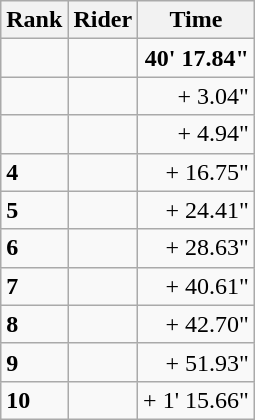<table class=wikitable  style="text-align:left; font-size:100%;">
<tr>
<th>Rank</th>
<th>Rider</th>
<th>Time</th>
</tr>
<tr>
<td></td>
<td align="left"></td>
<td align="right"><strong>40' 17.84"</strong></td>
</tr>
<tr>
<td></td>
<td align="left"></td>
<td align="right">+ 3.04"</td>
</tr>
<tr>
<td></td>
<td align="left"></td>
<td align="right">+ 4.94"</td>
</tr>
<tr>
<td><strong>4</strong></td>
<td align="left"></td>
<td align="right">+ 16.75"</td>
</tr>
<tr>
<td><strong>5</strong></td>
<td align="left"></td>
<td align="right">+ 24.41"</td>
</tr>
<tr>
<td><strong>6</strong></td>
<td align="left"></td>
<td align="right">+ 28.63"</td>
</tr>
<tr>
<td><strong>7</strong></td>
<td align="left"></td>
<td align="right">+ 40.61"</td>
</tr>
<tr>
<td><strong>8</strong></td>
<td align="left"></td>
<td align="right">+ 42.70"</td>
</tr>
<tr>
<td><strong>9</strong></td>
<td align="left"></td>
<td align="right">+ 51.93"</td>
</tr>
<tr>
<td><strong>10</strong></td>
<td align="left"></td>
<td align="right">+ 1' 15.66"</td>
</tr>
</table>
